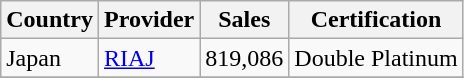<table class="wikitable" border="1">
<tr>
<th>Country</th>
<th>Provider</th>
<th>Sales</th>
<th>Certification</th>
</tr>
<tr>
<td>Japan</td>
<td><a href='#'>RIAJ</a></td>
<td>819,086</td>
<td>Double Platinum</td>
</tr>
<tr>
</tr>
</table>
